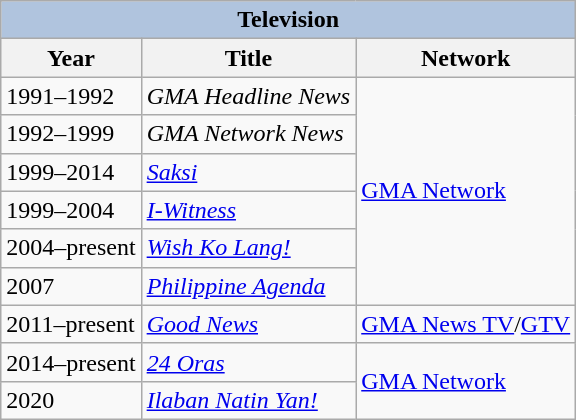<table class="wikitable">
<tr>
<th colspan="3" style="background: LightSteelBlue;">Television</th>
</tr>
<tr>
<th>Year</th>
<th>Title</th>
<th>Network</th>
</tr>
<tr>
<td>1991–1992</td>
<td><em>GMA Headline News</em></td>
<td rowspan="6"><a href='#'>GMA Network</a></td>
</tr>
<tr>
<td>1992–1999</td>
<td><em>GMA Network News</em></td>
</tr>
<tr>
<td>1999–2014</td>
<td><em><a href='#'>Saksi</a></em></td>
</tr>
<tr>
<td>1999–2004</td>
<td><em><a href='#'>I-Witness</a></em></td>
</tr>
<tr>
<td>2004–present</td>
<td><em><a href='#'>Wish Ko Lang!</a></em></td>
</tr>
<tr>
<td>2007</td>
<td><em><a href='#'>Philippine Agenda</a></em></td>
</tr>
<tr>
<td>2011–present</td>
<td><em><a href='#'> Good News</a></em></td>
<td><a href='#'>GMA News TV</a>/<a href='#'>GTV</a></td>
</tr>
<tr>
<td>2014–present</td>
<td><em><a href='#'>24 Oras</a></em></td>
<td rowspan="2"><a href='#'>GMA Network</a></td>
</tr>
<tr>
<td>2020</td>
<td><em><a href='#'>Ilaban Natin Yan!</a></em></td>
</tr>
</table>
